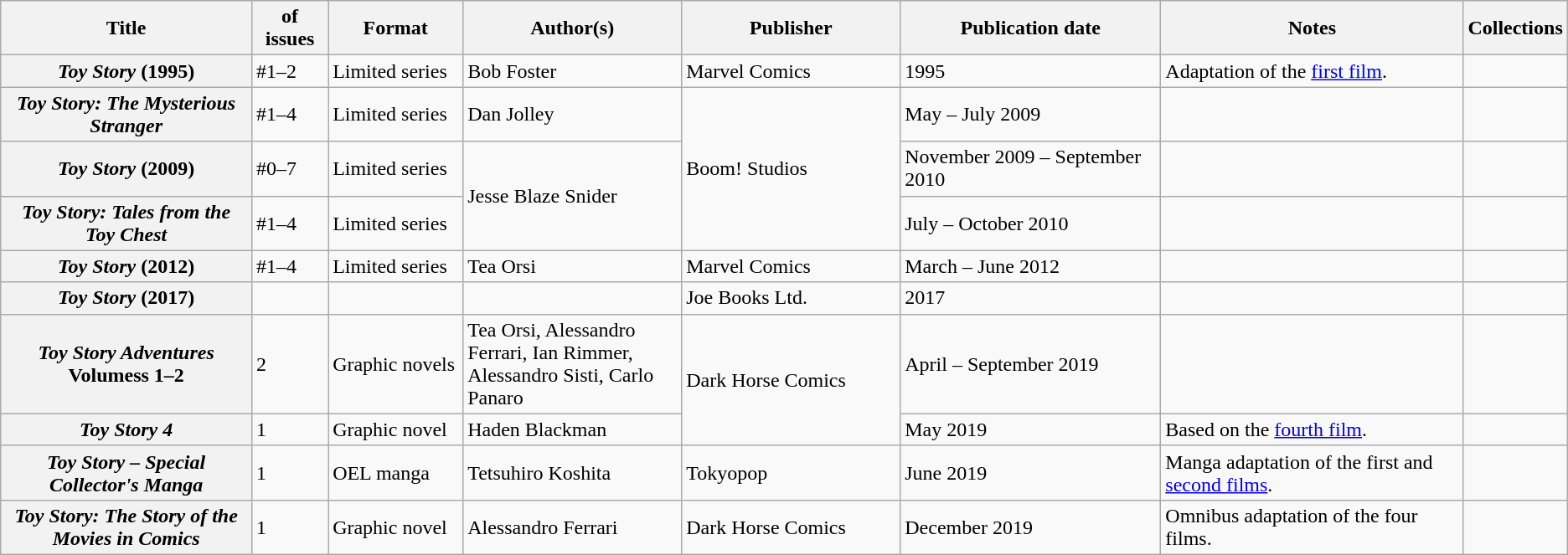<table class="wikitable">
<tr>
<th>Title</th>
<th style="width:40pt"> of issues</th>
<th style="width:75pt">Format</th>
<th style="width:125pt">Author(s)</th>
<th style="width:125pt">Publisher</th>
<th style="width:150pt">Publication date</th>
<th style="width:175pt">Notes</th>
<th>Collections</th>
</tr>
<tr>
<th><em>Toy Story</em> (1995)</th>
<td>#1–2</td>
<td>Limited series</td>
<td>Bob Foster</td>
<td>Marvel Comics</td>
<td>1995</td>
<td>Adaptation of the <a href='#'>first film</a>.</td>
<td></td>
</tr>
<tr>
<th><em>Toy Story: The Mysterious Stranger</em></th>
<td>#1–4</td>
<td>Limited series</td>
<td>Dan Jolley</td>
<td rowspan="3">Boom! Studios</td>
<td>May – July 2009</td>
<td></td>
<td></td>
</tr>
<tr>
<th><em>Toy Story</em> (2009)</th>
<td>#0–7</td>
<td>Limited series</td>
<td rowspan="2">Jesse Blaze Snider</td>
<td>November 2009 – September 2010</td>
<td></td>
<td></td>
</tr>
<tr>
<th><em>Toy Story: Tales from the Toy Chest</em></th>
<td>#1–4</td>
<td>Limited series</td>
<td>July – October 2010</td>
<td></td>
<td></td>
</tr>
<tr>
<th><em>Toy Story</em> (2012)</th>
<td>#1–4</td>
<td>Limited series</td>
<td>Tea Orsi</td>
<td>Marvel Comics</td>
<td>March – June 2012</td>
<td></td>
<td></td>
</tr>
<tr>
<th><em>Toy Story</em> (2017)</th>
<td></td>
<td></td>
<td></td>
<td>Joe Books Ltd.</td>
<td>2017</td>
<td></td>
<td></td>
</tr>
<tr>
<th><em>Toy Story Adventures</em> Volumess 1–2</th>
<td>2</td>
<td>Graphic novels</td>
<td>Tea Orsi, Alessandro Ferrari, Ian Rimmer, Alessandro Sisti, Carlo Panaro</td>
<td rowspan="2">Dark Horse Comics</td>
<td>April – September 2019</td>
<td></td>
<td></td>
</tr>
<tr>
<th><em>Toy Story 4</em></th>
<td>1</td>
<td>Graphic novel</td>
<td>Haden Blackman</td>
<td>May 2019</td>
<td>Based on the <a href='#'>fourth film</a>.</td>
<td></td>
</tr>
<tr>
<th><em>Toy Story – Special Collector's Manga</em></th>
<td>1</td>
<td>OEL manga</td>
<td>Tetsuhiro Koshita</td>
<td>Tokyopop</td>
<td>June 2019</td>
<td>Manga adaptation of the first and <a href='#'>second films</a>.</td>
<td></td>
</tr>
<tr>
<th><em>Toy Story: The Story of the Movies in Comics</em></th>
<td>1</td>
<td>Graphic novel</td>
<td>Alessandro Ferrari</td>
<td>Dark Horse Comics</td>
<td>December 2019</td>
<td>Omnibus adaptation of the four films.</td>
<td></td>
</tr>
</table>
